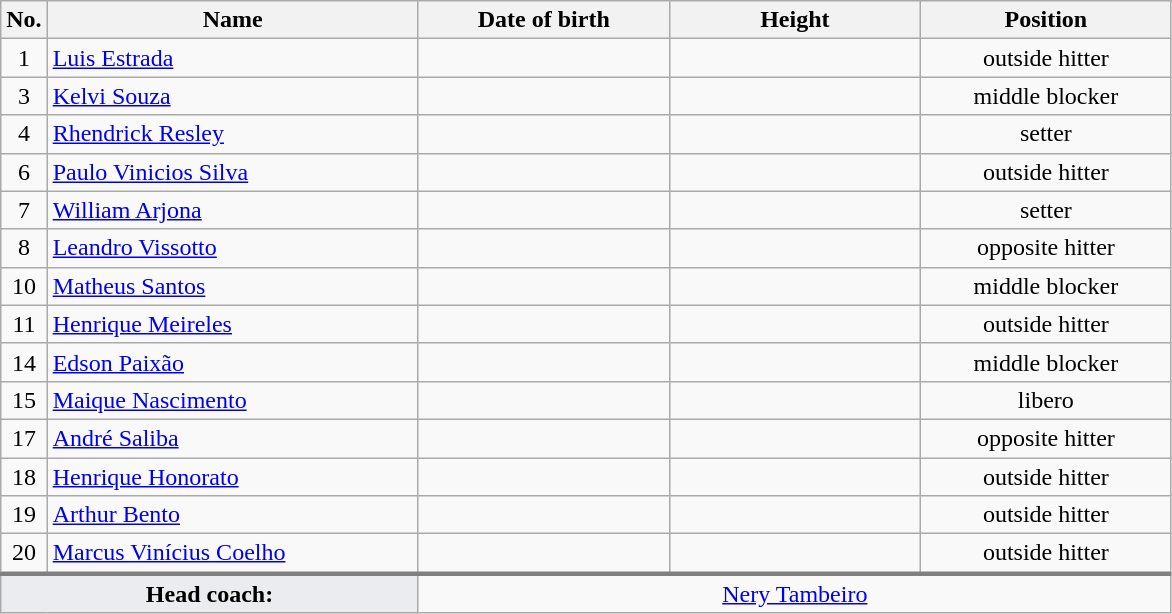<table class="wikitable sortable" style="font-size:100%; text-align:center">
<tr>
<th>No.</th>
<th style="width:15em">Name</th>
<th style="width:10em">Date of birth</th>
<th style="width:10em">Height</th>
<th style="width:10em">Position</th>
</tr>
<tr>
<td>1</td>
<td align=left> <a href='#'>Luis Estrada</a></td>
<td align=right></td>
<td></td>
<td>outside hitter</td>
</tr>
<tr>
<td>3</td>
<td align=left> <a href='#'>Kelvi Souza</a></td>
<td align=right></td>
<td></td>
<td>middle blocker</td>
</tr>
<tr>
<td>4</td>
<td align=left> <a href='#'>Rhendrick Resley</a></td>
<td align=right></td>
<td></td>
<td>setter</td>
</tr>
<tr>
<td>6</td>
<td align=left> <a href='#'>Paulo Vinicios Silva</a></td>
<td align=right></td>
<td></td>
<td>outside hitter</td>
</tr>
<tr>
<td>7</td>
<td align=left> <a href='#'>William Arjona</a></td>
<td align=right></td>
<td></td>
<td>setter</td>
</tr>
<tr>
<td>8</td>
<td align=left> <a href='#'>Leandro Vissotto</a></td>
<td align=right></td>
<td></td>
<td>opposite hitter</td>
</tr>
<tr>
<td>10</td>
<td align=left> <a href='#'>Matheus Santos</a></td>
<td align=right></td>
<td></td>
<td>middle blocker</td>
</tr>
<tr>
<td>11</td>
<td align=left> <a href='#'>Henrique Meireles</a></td>
<td align=right></td>
<td></td>
<td>outside hitter</td>
</tr>
<tr>
<td>14</td>
<td align=left> <a href='#'>Edson Paixão</a></td>
<td align=right></td>
<td></td>
<td>middle blocker</td>
</tr>
<tr>
<td>15</td>
<td align=left> <a href='#'>Maique Nascimento</a></td>
<td align=right></td>
<td></td>
<td>libero</td>
</tr>
<tr>
<td>17</td>
<td align=left> <a href='#'>André Saliba</a></td>
<td align=right></td>
<td></td>
<td>opposite hitter</td>
</tr>
<tr>
<td>18</td>
<td align=left> <a href='#'>Henrique Honorato</a></td>
<td align=right></td>
<td></td>
<td>outside hitter</td>
</tr>
<tr>
<td>19</td>
<td align=left> <a href='#'>Arthur Bento</a></td>
<td align=right></td>
<td></td>
<td>outside hitter</td>
</tr>
<tr>
<td>20</td>
<td align=left> <a href='#'>Marcus Vinícius Coelho</a></td>
<td align=right></td>
<td></td>
<td>outside hitter</td>
</tr>
<tr style="border-top: 3px solid grey">
<td colspan=2 style="background:#EAECF0"><strong>Head coach:</strong></td>
<td colspan=3> <a href='#'>Nery Tambeiro</a></td>
</tr>
</table>
